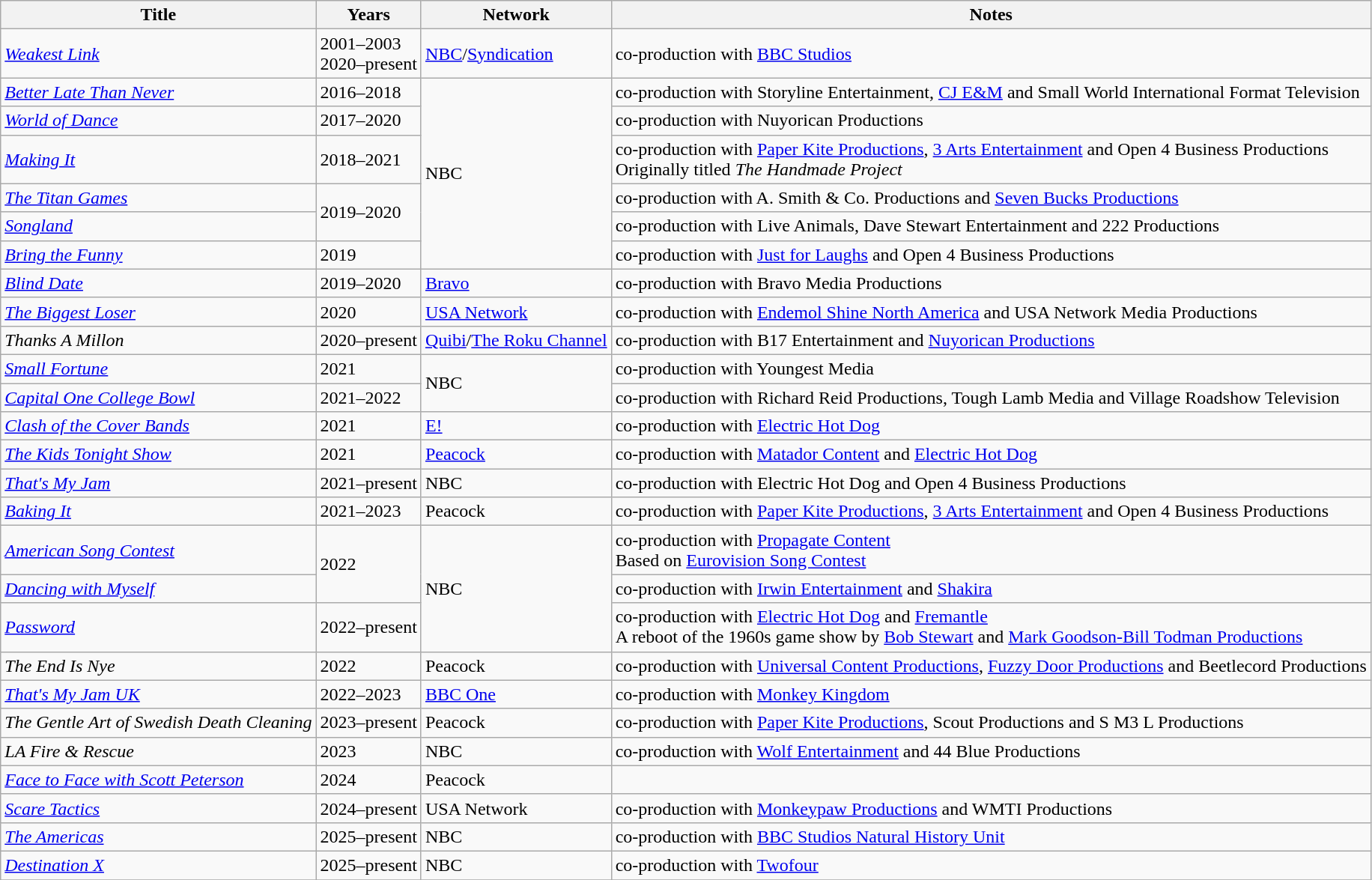<table class="wikitable sortable">
<tr>
<th>Title</th>
<th>Years</th>
<th>Network</th>
<th>Notes</th>
</tr>
<tr>
<td><em><a href='#'>Weakest Link</a></em></td>
<td>2001–2003<br>2020–present</td>
<td><a href='#'>NBC</a>/<a href='#'>Syndication</a></td>
<td>co-production with <a href='#'>BBC Studios</a></td>
</tr>
<tr>
<td><em><a href='#'>Better Late Than Never</a></em></td>
<td>2016–2018</td>
<td rowspan="6">NBC</td>
<td>co-production with Storyline Entertainment, <a href='#'>CJ E&M</a> and Small World International Format Television</td>
</tr>
<tr>
<td><em><a href='#'>World of Dance</a></em></td>
<td>2017–2020</td>
<td>co-production with Nuyorican Productions</td>
</tr>
<tr>
<td><em><a href='#'>Making It</a></em></td>
<td>2018–2021</td>
<td>co-production with <a href='#'>Paper Kite Productions</a>, <a href='#'>3 Arts Entertainment</a> and Open 4 Business Productions<br>Originally titled <em>The Handmade Project</em></td>
</tr>
<tr>
<td><em><a href='#'>The Titan Games</a></em></td>
<td rowspan="2">2019–2020</td>
<td>co-production with A. Smith & Co. Productions and <a href='#'>Seven Bucks Productions</a></td>
</tr>
<tr>
<td><em><a href='#'>Songland</a></em></td>
<td>co-production with Live Animals, Dave Stewart Entertainment and 222 Productions</td>
</tr>
<tr>
<td><em><a href='#'>Bring the Funny</a></em></td>
<td>2019</td>
<td>co-production with <a href='#'>Just for Laughs</a> and Open 4 Business Productions</td>
</tr>
<tr>
<td><em><a href='#'>Blind Date</a></em></td>
<td>2019–2020</td>
<td><a href='#'>Bravo</a></td>
<td>co-production with Bravo Media Productions</td>
</tr>
<tr>
<td><em><a href='#'>The Biggest Loser</a></em></td>
<td>2020</td>
<td><a href='#'>USA Network</a></td>
<td>co-production with <a href='#'>Endemol Shine North America</a> and USA Network Media Productions</td>
</tr>
<tr>
<td><em>Thanks A Millon</em></td>
<td>2020–present</td>
<td><a href='#'>Quibi</a>/<a href='#'>The Roku Channel</a></td>
<td>co-production with B17 Entertainment and <a href='#'>Nuyorican Productions</a></td>
</tr>
<tr>
<td><em><a href='#'>Small Fortune</a></em></td>
<td>2021</td>
<td rowspan="2">NBC</td>
<td>co-production with Youngest Media</td>
</tr>
<tr>
<td><em><a href='#'>Capital One College Bowl</a></em></td>
<td>2021–2022</td>
<td>co-production with Richard Reid Productions, Tough Lamb Media and Village Roadshow Television</td>
</tr>
<tr>
<td><em><a href='#'>Clash of the Cover Bands</a></em></td>
<td>2021</td>
<td><a href='#'>E!</a></td>
<td>co-production with <a href='#'>Electric Hot Dog</a></td>
</tr>
<tr>
<td><em><a href='#'>The Kids Tonight Show</a></em></td>
<td>2021</td>
<td><a href='#'>Peacock</a></td>
<td>co-production with <a href='#'>Matador Content</a> and <a href='#'>Electric Hot Dog</a></td>
</tr>
<tr>
<td><em><a href='#'>That's My Jam</a></em></td>
<td>2021–present</td>
<td>NBC</td>
<td>co-production with Electric Hot Dog and Open 4 Business Productions</td>
</tr>
<tr>
<td><em><a href='#'>Baking It</a></em></td>
<td>2021–2023</td>
<td>Peacock</td>
<td>co-production with <a href='#'>Paper Kite Productions</a>, <a href='#'>3 Arts Entertainment</a> and Open 4 Business Productions</td>
</tr>
<tr>
<td><em><a href='#'>American Song Contest</a></em></td>
<td rowspan="2">2022</td>
<td rowspan="3">NBC</td>
<td>co-production with <a href='#'>Propagate Content</a><br>Based on <a href='#'>Eurovision Song Contest</a></td>
</tr>
<tr>
<td><em><a href='#'>Dancing with Myself</a></em></td>
<td>co-production with <a href='#'>Irwin Entertainment</a> and <a href='#'>Shakira</a></td>
</tr>
<tr>
<td><em><a href='#'>Password</a></em></td>
<td>2022–present</td>
<td>co-production with <a href='#'>Electric Hot Dog</a> and <a href='#'>Fremantle</a><br>A reboot of the 1960s game show by <a href='#'>Bob Stewart</a> and <a href='#'>Mark Goodson-Bill Todman Productions</a></td>
</tr>
<tr>
<td><em>The End Is Nye</em></td>
<td>2022</td>
<td>Peacock</td>
<td>co-production with <a href='#'>Universal Content Productions</a>, <a href='#'>Fuzzy Door Productions</a> and Beetlecord Productions</td>
</tr>
<tr>
<td><em><a href='#'>That's My Jam UK</a></em></td>
<td>2022–2023</td>
<td><a href='#'>BBC One</a></td>
<td>co-production with <a href='#'>Monkey Kingdom</a></td>
</tr>
<tr>
<td><em>The Gentle Art of Swedish Death Cleaning</em></td>
<td>2023–present</td>
<td>Peacock</td>
<td>co-production with <a href='#'>Paper Kite Productions</a>, Scout Productions and S M3 L Productions</td>
</tr>
<tr>
<td><em>LA Fire & Rescue</em></td>
<td>2023</td>
<td>NBC</td>
<td>co-production with <a href='#'>Wolf Entertainment</a> and 44 Blue Productions</td>
</tr>
<tr>
<td><em><a href='#'>Face to Face with Scott Peterson</a></em></td>
<td>2024</td>
<td>Peacock</td>
<td></td>
</tr>
<tr>
<td><em><a href='#'>Scare Tactics</a></em></td>
<td>2024–present</td>
<td>USA Network</td>
<td>co-production with <a href='#'>Monkeypaw Productions</a> and WMTI Productions</td>
</tr>
<tr>
<td><em><a href='#'>The Americas</a></em></td>
<td>2025–present</td>
<td>NBC</td>
<td>co-production with <a href='#'>BBC Studios Natural History Unit</a></td>
</tr>
<tr>
<td><em><a href='#'>Destination X</a></em></td>
<td>2025–present</td>
<td>NBC</td>
<td>co-production with <a href='#'>Twofour</a></td>
</tr>
<tr>
</tr>
</table>
